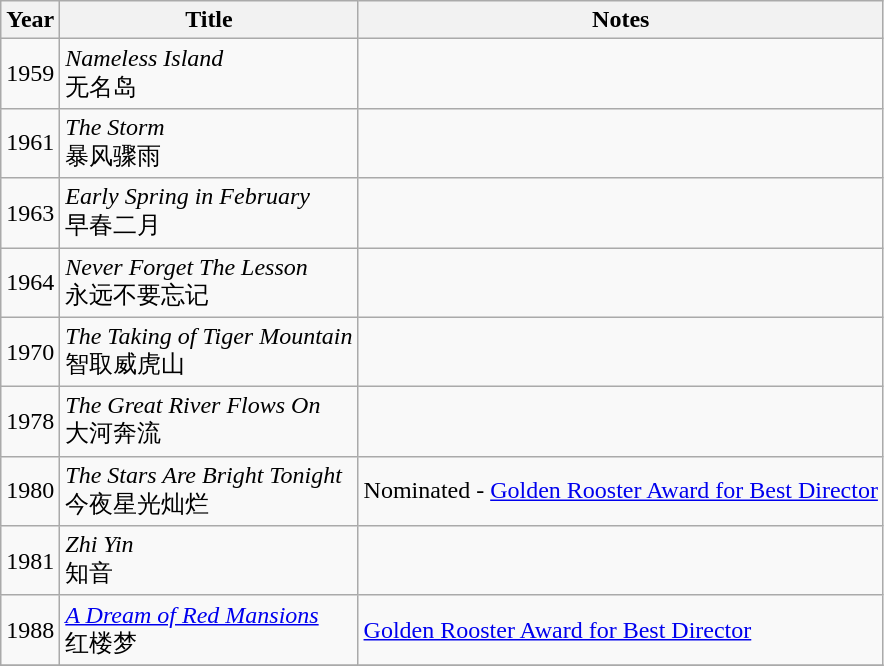<table class="wikitable sortable">
<tr>
<th>Year</th>
<th>Title</th>
<th class="unsortable">Notes</th>
</tr>
<tr>
<td>1959</td>
<td><em>Nameless Island</em><br>无名岛</td>
<td></td>
</tr>
<tr>
<td>1961</td>
<td><em>The Storm</em><br>暴风骤雨</td>
<td></td>
</tr>
<tr>
<td>1963</td>
<td><em>Early Spring in February</em><br>早春二月</td>
<td></td>
</tr>
<tr>
<td>1964</td>
<td><em>Never Forget The Lesson</em><br>永远不要忘记</td>
<td></td>
</tr>
<tr>
<td>1970</td>
<td><em>The Taking of Tiger Mountain</em><br>智取威虎山</td>
<td></td>
</tr>
<tr>
<td>1978</td>
<td><em>The Great River Flows On</em><br>大河奔流</td>
<td></td>
</tr>
<tr>
<td>1980</td>
<td><em>The Stars Are Bright Tonight</em><br>今夜星光灿烂</td>
<td>Nominated - <a href='#'>Golden Rooster Award for Best Director</a></td>
</tr>
<tr>
<td>1981</td>
<td><em>Zhi Yin</em><br>知音</td>
<td></td>
</tr>
<tr>
<td>1988</td>
<td><em><a href='#'>A Dream of Red Mansions</a></em><br>红楼梦</td>
<td><a href='#'>Golden Rooster Award for Best Director</a></td>
</tr>
<tr>
</tr>
</table>
